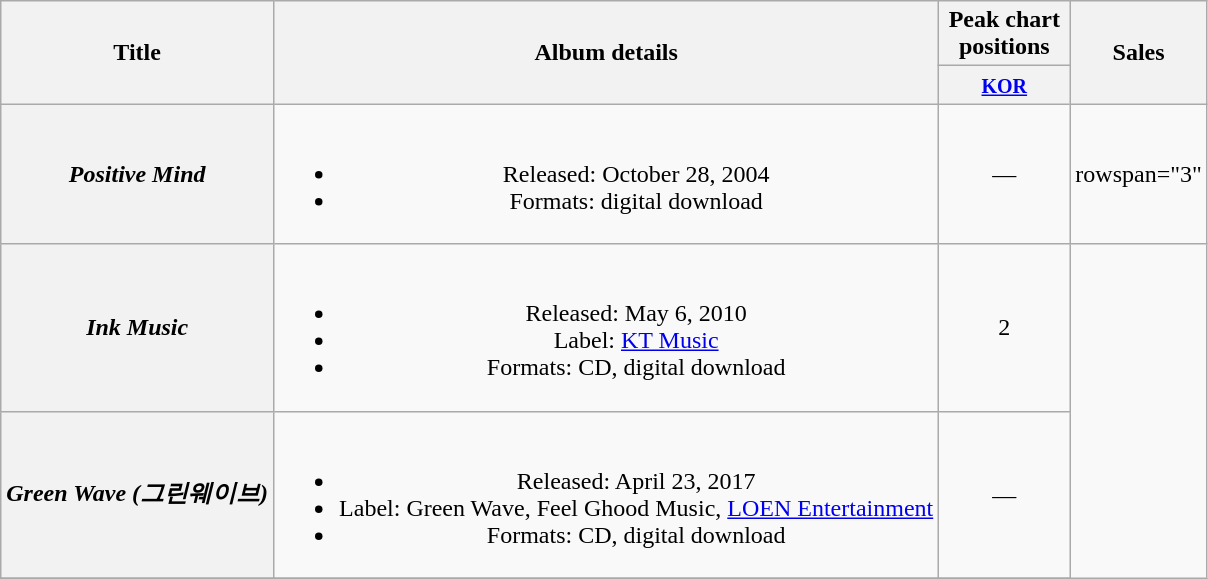<table class="wikitable plainrowheaders" style="text-align:center;">
<tr>
<th scope="col" rowspan="2">Title</th>
<th scope="col" rowspan="2">Album details</th>
<th scope="col" colspan="1" style="width:5em;">Peak chart positions</th>
<th scope="col" rowspan="2">Sales</th>
</tr>
<tr>
<th><small><a href='#'>KOR</a></small><br></th>
</tr>
<tr>
<th scope="row"><em>Positive Mind</em></th>
<td><br><ul><li>Released: October 28, 2004</li><li>Formats: digital download</li></ul></td>
<td>—</td>
<td>rowspan="3" </td>
</tr>
<tr>
<th scope="row"><em>Ink Music</em></th>
<td><br><ul><li>Released: May 6, 2010</li><li>Label: <a href='#'>KT Music</a></li><li>Formats: CD, digital download</li></ul></td>
<td>2</td>
</tr>
<tr>
<th scope="row"><em>Green Wave (그린웨이브)</em></th>
<td><br><ul><li>Released: April 23, 2017</li><li>Label: Green Wave, Feel Ghood Music, <a href='#'>LOEN Entertainment</a></li><li>Formats: CD, digital download</li></ul></td>
<td>—</td>
</tr>
<tr>
</tr>
</table>
